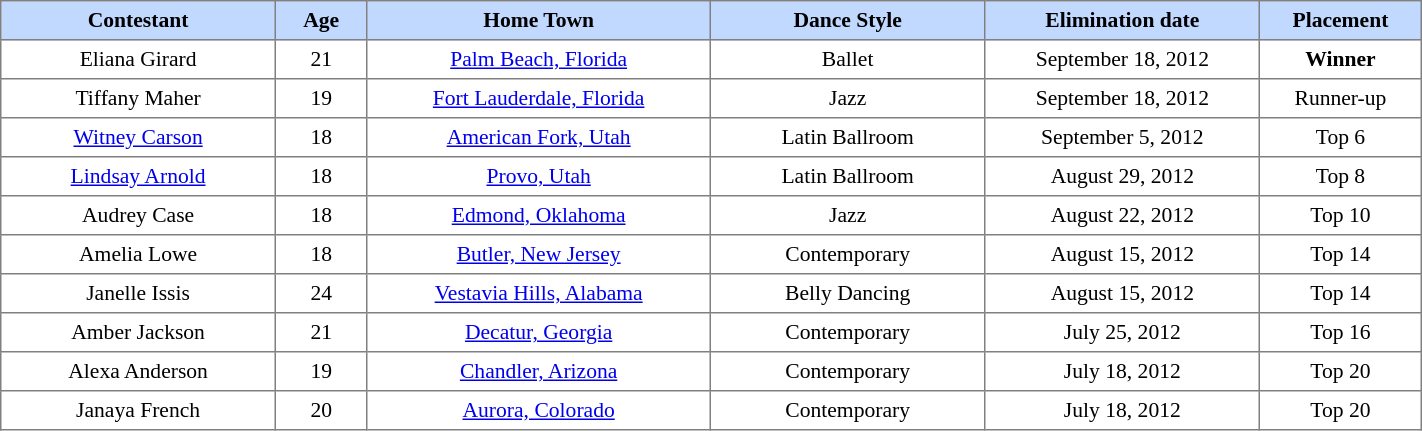<table border="1" cellpadding="4" cellspacing="0" style="text-align:center; font-size:90%; border-collapse:collapse; width:75%;">
<tr style="background:#C1D8FF;">
<th style="width:12%;">Contestant</th>
<th style="width:4%; text-align:center;">Age</th>
<th style="width:15%;">Home Town</th>
<th style="width:12%;">Dance Style</th>
<th style="width:12%;">Elimination date</th>
<th style="width:6%;">Placement</th>
</tr>
<tr>
<td>Eliana Girard</td>
<td>21</td>
<td><a href='#'>Palm Beach, Florida</a></td>
<td>Ballet</td>
<td>September 18, 2012</td>
<td><strong>Winner</strong></td>
</tr>
<tr>
<td>Tiffany Maher</td>
<td>19</td>
<td><a href='#'>Fort Lauderdale, Florida</a></td>
<td>Jazz</td>
<td>September 18, 2012</td>
<td>Runner-up</td>
</tr>
<tr>
<td><a href='#'>Witney Carson</a></td>
<td>18</td>
<td><a href='#'>American Fork, Utah</a></td>
<td>Latin Ballroom</td>
<td>September 5, 2012</td>
<td>Top 6</td>
</tr>
<tr>
<td><a href='#'>Lindsay Arnold</a></td>
<td>18</td>
<td><a href='#'>Provo, Utah</a></td>
<td>Latin Ballroom</td>
<td>August 29, 2012</td>
<td>Top 8</td>
</tr>
<tr>
<td>Audrey Case</td>
<td>18</td>
<td><a href='#'>Edmond, Oklahoma</a></td>
<td>Jazz</td>
<td>August 22, 2012</td>
<td>Top 10</td>
</tr>
<tr>
<td>Amelia Lowe</td>
<td>18</td>
<td><a href='#'>Butler, New Jersey</a></td>
<td>Contemporary</td>
<td>August 15, 2012</td>
<td>Top 14</td>
</tr>
<tr>
<td>Janelle Issis</td>
<td>24</td>
<td><a href='#'>Vestavia Hills, Alabama</a></td>
<td>Belly Dancing</td>
<td>August 15, 2012</td>
<td>Top 14</td>
</tr>
<tr>
<td>Amber Jackson</td>
<td>21</td>
<td><a href='#'>Decatur, Georgia</a></td>
<td>Contemporary</td>
<td>July 25, 2012</td>
<td>Top 16</td>
</tr>
<tr>
<td>Alexa Anderson</td>
<td>19</td>
<td><a href='#'>Chandler, Arizona</a></td>
<td>Contemporary</td>
<td>July 18, 2012</td>
<td>Top 20</td>
</tr>
<tr>
<td>Janaya French</td>
<td>20</td>
<td><a href='#'>Aurora, Colorado</a></td>
<td>Contemporary</td>
<td>July 18, 2012</td>
<td>Top 20</td>
</tr>
</table>
